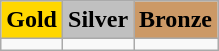<table class=wikitable>
<tr>
<td align=center bgcolor=gold> <strong>Gold</strong></td>
<td align=center bgcolor=silver> <strong>Silver</strong></td>
<td align=center bgcolor=cc9966> <strong>Bronze</strong></td>
</tr>
<tr>
<td></td>
<td></td>
<td></td>
</tr>
</table>
